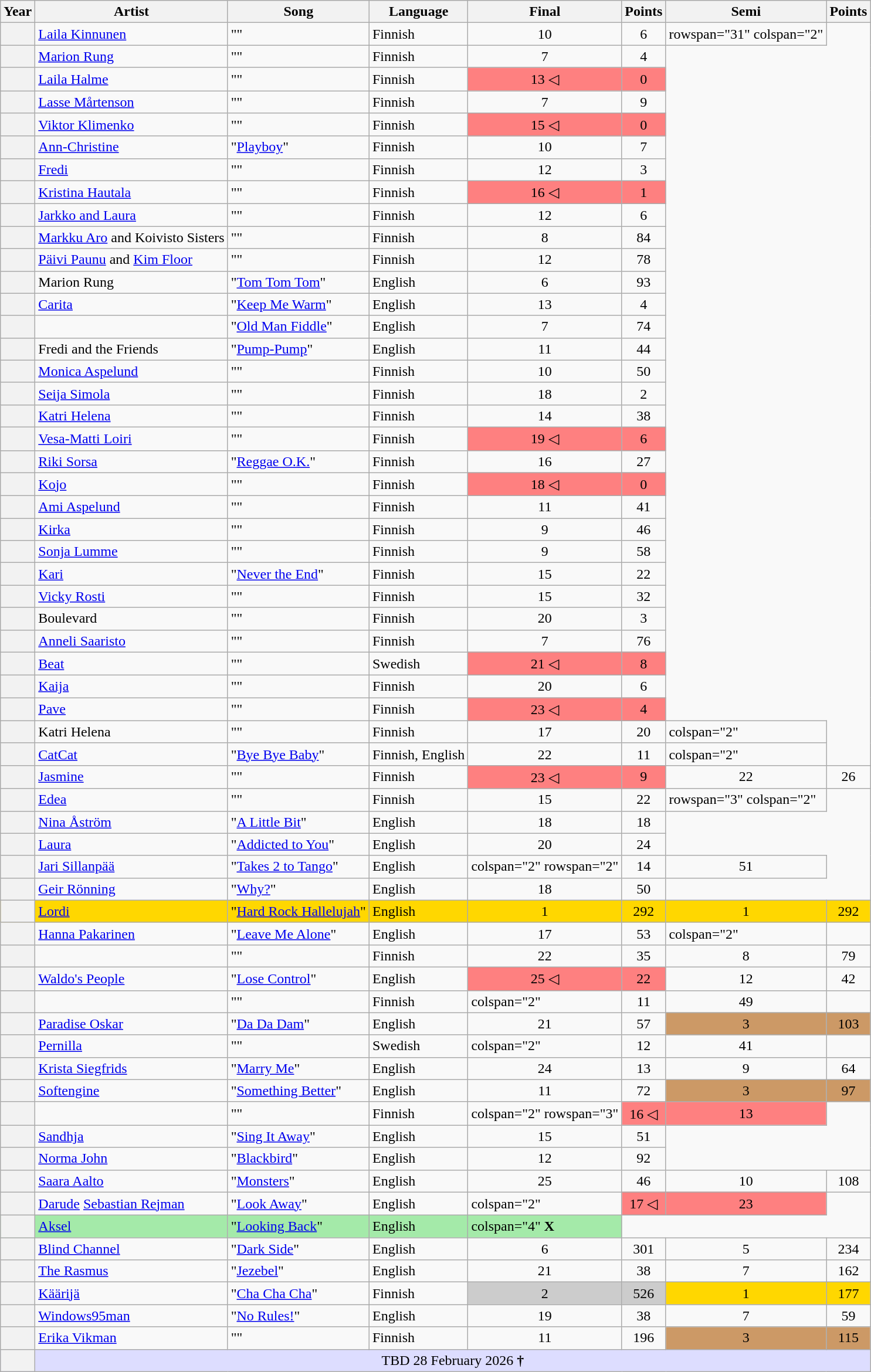<table class="wikitable sortable plainrowheaders">
<tr>
<th scope="col">Year</th>
<th scope="col">Artist</th>
<th scope="col">Song</th>
<th scope="col">Language</th>
<th scope="col" data-sort-type="number">Final</th>
<th scope="col" data-sort-type="number">Points</th>
<th scope="col" data-sort-type="number">Semi</th>
<th scope="col" data-sort-type="number">Points</th>
</tr>
<tr>
<th scope="row" style="text-align:center;"></th>
<td><a href='#'>Laila Kinnunen</a></td>
<td>""</td>
<td>Finnish</td>
<td style="text-align:center;">10</td>
<td style="text-align:center;">6</td>
<td>rowspan="31" colspan="2" </td>
</tr>
<tr>
<th scope="row" style="text-align:center;"></th>
<td><a href='#'>Marion Rung</a></td>
<td>""</td>
<td>Finnish</td>
<td style="text-align:center;">7</td>
<td style="text-align:center;">4</td>
</tr>
<tr>
<th scope="row" style="text-align:center;"></th>
<td><a href='#'>Laila Halme</a></td>
<td>""</td>
<td>Finnish</td>
<td style="text-align:center; background-color:#FE8080;">13 ◁</td>
<td style="text-align:center; background-color:#FE8080;">0</td>
</tr>
<tr>
<th scope="row" style="text-align:center;"></th>
<td><a href='#'>Lasse Mårtenson</a></td>
<td>""</td>
<td>Finnish</td>
<td style="text-align:center;">7</td>
<td style="text-align:center;">9</td>
</tr>
<tr>
<th scope="row" style="text-align:center;"></th>
<td><a href='#'>Viktor Klimenko</a></td>
<td>""</td>
<td>Finnish</td>
<td style="text-align:center; background-color:#FE8080;">15 ◁</td>
<td style="text-align:center; background-color:#FE8080;">0</td>
</tr>
<tr>
<th scope="row" style="text-align:center;"></th>
<td><a href='#'>Ann-Christine</a></td>
<td>"<a href='#'>Playboy</a>"</td>
<td>Finnish</td>
<td style="text-align:center;">10</td>
<td style="text-align:center;">7</td>
</tr>
<tr>
<th scope="row" style="text-align:center;"></th>
<td><a href='#'>Fredi</a></td>
<td>""</td>
<td>Finnish</td>
<td style="text-align:center;">12</td>
<td style="text-align:center;">3</td>
</tr>
<tr>
<th scope="row" style="text-align:center;"></th>
<td><a href='#'>Kristina Hautala</a></td>
<td>""</td>
<td>Finnish</td>
<td style="text-align:center; background-color:#FE8080;">16 ◁</td>
<td style="text-align:center; background-color:#FE8080;">1</td>
</tr>
<tr>
<th scope="row" style="text-align:center;"></th>
<td><a href='#'>Jarkko and Laura</a></td>
<td>""</td>
<td>Finnish</td>
<td style="text-align:center;">12</td>
<td style="text-align:center;">6</td>
</tr>
<tr>
<th scope="row" style="text-align:center;"></th>
<td><a href='#'>Markku Aro</a> and Koivisto Sisters</td>
<td>""</td>
<td>Finnish</td>
<td style="text-align:center;">8</td>
<td style="text-align:center;">84</td>
</tr>
<tr>
<th scope="row" style="text-align:center;"></th>
<td><a href='#'>Päivi Paunu</a> and <a href='#'>Kim Floor</a></td>
<td>""</td>
<td>Finnish</td>
<td style="text-align:center;">12</td>
<td style="text-align:center;">78</td>
</tr>
<tr>
<th scope="row" style="text-align:center;"></th>
<td>Marion Rung</td>
<td>"<a href='#'>Tom Tom Tom</a>"</td>
<td>English</td>
<td style="text-align:center;">6</td>
<td style="text-align:center;">93</td>
</tr>
<tr>
<th scope="row" style="text-align:center;"></th>
<td><a href='#'>Carita</a></td>
<td>"<a href='#'>Keep Me Warm</a>"</td>
<td>English</td>
<td style="text-align:center;">13</td>
<td style="text-align:center;">4</td>
</tr>
<tr>
<th scope="row" style="text-align:center;"></th>
<td></td>
<td>"<a href='#'>Old Man Fiddle</a>"</td>
<td>English</td>
<td style="text-align:center;">7</td>
<td style="text-align:center;">74</td>
</tr>
<tr>
<th scope="row" style="text-align:center;"></th>
<td>Fredi and the Friends</td>
<td>"<a href='#'>Pump-Pump</a>"</td>
<td>English</td>
<td style="text-align:center;">11</td>
<td style="text-align:center;">44</td>
</tr>
<tr>
<th scope="row" style="text-align:center;"></th>
<td><a href='#'>Monica Aspelund</a></td>
<td>""</td>
<td>Finnish</td>
<td style="text-align:center;">10</td>
<td style="text-align:center;">50</td>
</tr>
<tr>
<th scope="row" style="text-align:center;"></th>
<td><a href='#'>Seija Simola</a></td>
<td>""</td>
<td>Finnish</td>
<td style="text-align:center;">18</td>
<td style="text-align:center;">2</td>
</tr>
<tr>
<th scope="row" style="text-align:center;"></th>
<td><a href='#'>Katri Helena</a></td>
<td>""</td>
<td>Finnish</td>
<td style="text-align:center;">14</td>
<td style="text-align:center;">38</td>
</tr>
<tr>
<th scope="row" style="text-align:center;"></th>
<td><a href='#'>Vesa-Matti Loiri</a></td>
<td>""</td>
<td>Finnish</td>
<td style="text-align:center; background-color:#FE8080;">19 ◁</td>
<td style="text-align:center; background-color:#FE8080;">6</td>
</tr>
<tr>
<th scope="row" style="text-align:center;"></th>
<td><a href='#'>Riki Sorsa</a></td>
<td>"<a href='#'>Reggae O.K.</a>"</td>
<td>Finnish</td>
<td style="text-align:center;">16</td>
<td style="text-align:center;">27</td>
</tr>
<tr>
<th scope="row" style="text-align:center;"></th>
<td><a href='#'>Kojo</a></td>
<td>""</td>
<td>Finnish</td>
<td style="text-align:center; background-color:#FE8080;">18 ◁</td>
<td style="text-align:center; background-color:#FE8080;">0</td>
</tr>
<tr>
<th scope="row" style="text-align:center;"></th>
<td><a href='#'>Ami Aspelund</a></td>
<td>""</td>
<td>Finnish</td>
<td style="text-align:center;">11</td>
<td style="text-align:center;">41</td>
</tr>
<tr>
<th scope="row" style="text-align:center;"></th>
<td><a href='#'>Kirka</a></td>
<td>""</td>
<td>Finnish</td>
<td style="text-align:center;">9</td>
<td style="text-align:center;">46</td>
</tr>
<tr>
<th scope="row" style="text-align:center;"></th>
<td><a href='#'>Sonja Lumme</a></td>
<td>""</td>
<td>Finnish</td>
<td style="text-align:center;">9</td>
<td style="text-align:center;">58</td>
</tr>
<tr>
<th scope="row" style="text-align:center;"></th>
<td><a href='#'>Kari</a></td>
<td>"<a href='#'>Never the End</a>"</td>
<td>Finnish</td>
<td style="text-align:center;">15</td>
<td style="text-align:center;">22</td>
</tr>
<tr>
<th scope="row" style="text-align:center;"></th>
<td><a href='#'>Vicky Rosti</a></td>
<td>""</td>
<td>Finnish</td>
<td style="text-align:center;">15</td>
<td style="text-align:center;">32</td>
</tr>
<tr>
<th scope="row" style="text-align:center;"></th>
<td>Boulevard</td>
<td>""</td>
<td>Finnish</td>
<td style="text-align:center;">20</td>
<td style="text-align:center;">3</td>
</tr>
<tr>
<th scope="row" style="text-align:center;"></th>
<td><a href='#'>Anneli Saaristo</a></td>
<td>""</td>
<td>Finnish</td>
<td style="text-align:center;">7</td>
<td style="text-align:center;">76</td>
</tr>
<tr>
<th scope="row" style="text-align:center;"></th>
<td><a href='#'>Beat</a></td>
<td>""</td>
<td>Swedish</td>
<td style="text-align:center; background-color:#FE8080;">21 ◁</td>
<td style="text-align:center; background-color:#FE8080;">8</td>
</tr>
<tr>
<th scope="row" style="text-align:center;"></th>
<td><a href='#'>Kaija</a></td>
<td>""</td>
<td>Finnish</td>
<td style="text-align:center;">20</td>
<td style="text-align:center;">6</td>
</tr>
<tr>
<th scope="row" style="text-align:center;"></th>
<td><a href='#'>Pave</a></td>
<td>""</td>
<td>Finnish</td>
<td style="text-align:center; background-color:#FE8080;">23 ◁</td>
<td style="text-align:center; background-color:#FE8080;">4</td>
</tr>
<tr>
<th scope="row" style="text-align:center;"></th>
<td>Katri Helena</td>
<td>""</td>
<td>Finnish</td>
<td style="text-align:center;">17</td>
<td style="text-align:center;">20</td>
<td>colspan="2" </td>
</tr>
<tr>
<th scope="row" style="text-align:center;"></th>
<td><a href='#'>CatCat</a></td>
<td>"<a href='#'>Bye Bye Baby</a>"</td>
<td>Finnish, English</td>
<td style="text-align:center;">22</td>
<td style="text-align:center;">11</td>
<td>colspan="2" </td>
</tr>
<tr>
<th scope="row" style="text-align:center;"></th>
<td><a href='#'>Jasmine</a></td>
<td>""</td>
<td>Finnish</td>
<td style="text-align:center; background-color:#FE8080;">23 ◁</td>
<td style="text-align:center; background-color:#FE8080;">9</td>
<td style="text-align:center;">22</td>
<td style="text-align:center;">26</td>
</tr>
<tr>
<th scope="row" style="text-align:center;"></th>
<td><a href='#'>Edea</a></td>
<td>""</td>
<td>Finnish</td>
<td style="text-align:center;">15</td>
<td style="text-align:center;">22</td>
<td>rowspan="3" colspan="2" </td>
</tr>
<tr>
<th scope="row" style="text-align:center;"></th>
<td><a href='#'>Nina Åström</a></td>
<td>"<a href='#'>A Little Bit</a>"</td>
<td>English</td>
<td style="text-align:center;">18</td>
<td style="text-align:center;">18</td>
</tr>
<tr>
<th scope="row" style="text-align:center;"></th>
<td><a href='#'>Laura</a></td>
<td>"<a href='#'>Addicted to You</a>"</td>
<td>English</td>
<td style="text-align:center;">20</td>
<td style="text-align:center;">24</td>
</tr>
<tr>
<th scope="row" style="text-align:center;"></th>
<td><a href='#'>Jari Sillanpää</a></td>
<td>"<a href='#'>Takes 2 to Tango</a>"</td>
<td>English</td>
<td>colspan="2" rowspan="2" </td>
<td style="text-align:center;">14</td>
<td style="text-align:center;">51</td>
</tr>
<tr>
<th scope="row" style="text-align:center;"></th>
<td><a href='#'>Geir Rönning</a></td>
<td>"<a href='#'>Why?</a>"</td>
<td>English</td>
<td style="text-align:center;">18</td>
<td style="text-align:center;">50</td>
</tr>
<tr style="background-color:#FFD700;">
<th scope="row" style="text-align:center;"></th>
<td><a href='#'>Lordi</a></td>
<td>"<a href='#'>Hard Rock Hallelujah</a>"</td>
<td>English</td>
<td style="text-align:center;">1</td>
<td style="text-align:center;">292</td>
<td style="text-align:center;">1</td>
<td style="text-align:center;">292</td>
</tr>
<tr>
<th scope="row" style="text-align:center;"></th>
<td><a href='#'>Hanna Pakarinen</a></td>
<td>"<a href='#'>Leave Me Alone</a>"</td>
<td>English</td>
<td style="text-align:center;">17</td>
<td style="text-align:center;">53</td>
<td>colspan="2" </td>
</tr>
<tr>
<th scope="row" style="text-align:center;"></th>
<td></td>
<td>""</td>
<td>Finnish</td>
<td style="text-align:center;">22</td>
<td style="text-align:center;">35</td>
<td style="text-align:center;">8</td>
<td style="text-align:center;">79</td>
</tr>
<tr>
<th scope="row" style="text-align:center;"></th>
<td><a href='#'>Waldo's People</a></td>
<td>"<a href='#'>Lose Control</a>"</td>
<td>English</td>
<td style="text-align:center; background-color:#FE8080;">25 ◁</td>
<td style="text-align:center; background-color:#FE8080;">22</td>
<td style="text-align:center;">12</td>
<td style="text-align:center;">42</td>
</tr>
<tr>
<th scope="row" style="text-align:center;"></th>
<td></td>
<td>""</td>
<td>Finnish</td>
<td>colspan="2" </td>
<td style="text-align:center;">11</td>
<td style="text-align:center;">49</td>
</tr>
<tr>
<th scope="row" style="text-align:center;"></th>
<td><a href='#'>Paradise Oskar</a></td>
<td>"<a href='#'>Da Da Dam</a>"</td>
<td>English</td>
<td style="text-align:center;">21</td>
<td style="text-align:center;">57</td>
<td style="text-align:center; background-color:#C96;">3</td>
<td style="text-align:center; background-color:#C96;">103</td>
</tr>
<tr>
<th scope="row" style="text-align:center;"></th>
<td><a href='#'>Pernilla</a></td>
<td>""</td>
<td>Swedish</td>
<td>colspan="2" </td>
<td style="text-align:center;">12</td>
<td style="text-align:center;">41</td>
</tr>
<tr>
<th scope="row" style="text-align:center;"></th>
<td><a href='#'>Krista Siegfrids</a></td>
<td>"<a href='#'>Marry Me</a>"</td>
<td>English</td>
<td style="text-align:center;">24</td>
<td style="text-align:center;">13</td>
<td style="text-align:center;">9</td>
<td style="text-align:center;">64</td>
</tr>
<tr>
<th scope="row" style="text-align:center;"></th>
<td><a href='#'>Softengine</a></td>
<td>"<a href='#'>Something Better</a>"</td>
<td>English</td>
<td style="text-align:center;">11</td>
<td style="text-align:center;">72</td>
<td style="text-align:center; background-color:#C96;">3</td>
<td style="text-align:center; background-color:#C96;">97</td>
</tr>
<tr>
<th scope="row" style="text-align:center;"></th>
<td></td>
<td>""</td>
<td>Finnish</td>
<td>colspan="2" rowspan="3" </td>
<td style="text-align:center; background-color:#FE8080;">16 ◁</td>
<td style="text-align:center; background-color:#FE8080;">13</td>
</tr>
<tr>
<th scope="row" style="text-align:center;"></th>
<td><a href='#'>Sandhja</a></td>
<td>"<a href='#'>Sing It Away</a>"</td>
<td>English</td>
<td style="text-align:center;">15</td>
<td style="text-align:center;">51</td>
</tr>
<tr>
<th scope="row" style="text-align:center;"></th>
<td><a href='#'>Norma John</a></td>
<td>"<a href='#'>Blackbird</a>"</td>
<td>English</td>
<td style="text-align:center;">12</td>
<td style="text-align:center;">92</td>
</tr>
<tr>
<th scope="row" style="text-align:center;"></th>
<td><a href='#'>Saara Aalto</a></td>
<td>"<a href='#'>Monsters</a>"</td>
<td>English</td>
<td style="text-align:center;">25</td>
<td style="text-align:center;">46</td>
<td style="text-align:center;">10</td>
<td style="text-align:center;">108</td>
</tr>
<tr>
<th scope="row" style="text-align:center;"></th>
<td><a href='#'>Darude</a>  <a href='#'>Sebastian Rejman</a></td>
<td>"<a href='#'>Look Away</a>"</td>
<td>English</td>
<td>colspan="2" </td>
<td style="text-align:center; background-color:#FE8080;">17 ◁</td>
<td style="text-align:center; background-color:#FE8080;">23</td>
</tr>
<tr style="background-color:#A4EAA9;">
<th scope="row" style="text-align:center;"></th>
<td><a href='#'>Aksel</a></td>
<td>"<a href='#'>Looking Back</a>"</td>
<td>English</td>
<td>colspan="4"  <strong>X</strong></td>
</tr>
<tr>
<th scope="row" style="text-align:center;"></th>
<td><a href='#'>Blind Channel</a></td>
<td>"<a href='#'>Dark Side</a>"</td>
<td>English</td>
<td style="text-align:center;">6</td>
<td style="text-align:center;">301</td>
<td style="text-align:center;">5</td>
<td style="text-align:center;">234</td>
</tr>
<tr>
<th scope="row" style="text-align:center;"></th>
<td><a href='#'>The Rasmus</a></td>
<td>"<a href='#'>Jezebel</a>"</td>
<td>English</td>
<td style="text-align:center;">21</td>
<td style="text-align:center;">38</td>
<td style="text-align:center;">7</td>
<td style="text-align:center;">162</td>
</tr>
<tr>
<th scope="row" style="text-align:center;"></th>
<td><a href='#'>Käärijä</a></td>
<td>"<a href='#'>Cha Cha Cha</a>"</td>
<td>Finnish</td>
<td style="text-align:center; background-color:#CCC;">2</td>
<td style="text-align:center; background-color:#CCC;">526</td>
<td style="text-align:center; background-color:#FFD700;">1</td>
<td style="text-align:center; background-color:#FFD700;">177</td>
</tr>
<tr>
<th scope="row" style="text-align:center;"></th>
<td><a href='#'>Windows95man</a></td>
<td>"<a href='#'>No Rules!</a>"</td>
<td>English</td>
<td style="text-align:center;">19</td>
<td style="text-align:center;">38</td>
<td style="text-align:center;">7</td>
<td style="text-align:center;">59</td>
</tr>
<tr>
<th scope="row" style="text-align:center;"></th>
<td><a href='#'>Erika Vikman</a></td>
<td>""</td>
<td>Finnish</td>
<td style="text-align:center;">11</td>
<td style="text-align:center;">196</td>
<td style="text-align:center; background-color:#C96;">3</td>
<td style="text-align:center; background-color:#C96;">115</td>
</tr>
<tr bgcolor=#ddf>
<th scope="row" style="text-align:center;"></th>
<td colspan="7" align="center">TBD 28 February 2026 <strong>†</strong></td>
</tr>
</table>
